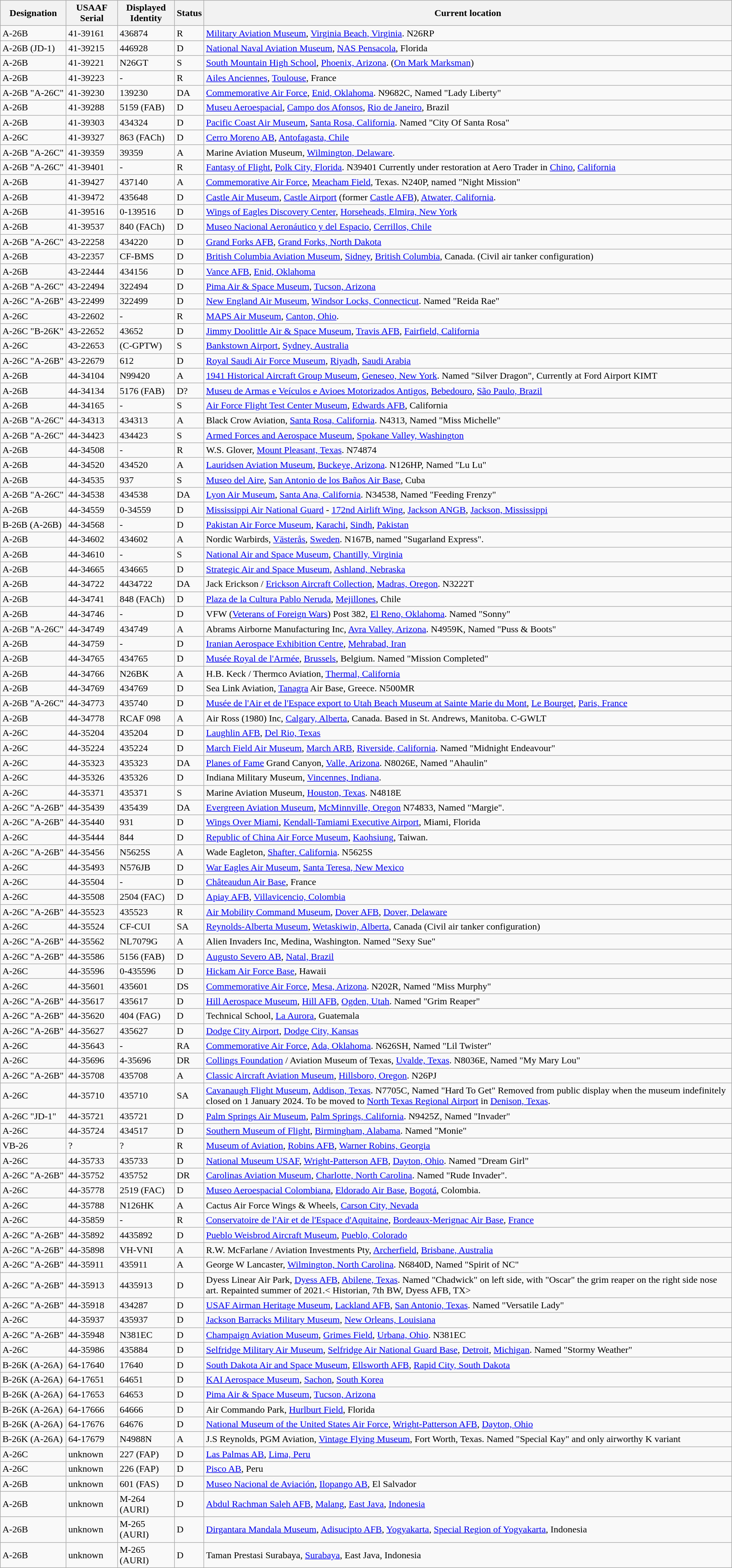<table class="wikitable sortable" style="text-align:left">
<tr>
<th width="105">Designation</th>
<th width="80">USAAF Serial</th>
<th width="90">Displayed Identity</th>
<th width="20">Status</th>
<th width="">Current location</th>
</tr>
<tr>
<td>A-26B</td>
<td>41-39161</td>
<td>436874</td>
<td>R</td>
<td><a href='#'>Military Aviation Museum</a>, <a href='#'>Virginia Beach, Virginia</a>. N26RP</td>
</tr>
<tr>
<td>A-26B (JD-1)</td>
<td>41-39215</td>
<td>446928</td>
<td>D</td>
<td><a href='#'>National Naval Aviation Museum</a>, <a href='#'>NAS Pensacola</a>, Florida</td>
</tr>
<tr>
<td>A-26B</td>
<td>41-39221</td>
<td>N26GT</td>
<td>S</td>
<td><a href='#'>South Mountain High School</a>, <a href='#'>Phoenix, Arizona</a>. (<a href='#'>On Mark Marksman</a>)</td>
</tr>
<tr>
<td>A-26B</td>
<td>41-39223</td>
<td>-</td>
<td>R</td>
<td><a href='#'>Ailes Anciennes</a>, <a href='#'>Toulouse</a>, France</td>
</tr>
<tr>
<td>A-26B "A-26C"</td>
<td>41-39230</td>
<td>139230</td>
<td>DA</td>
<td><a href='#'>Commemorative Air Force</a>, <a href='#'>Enid, Oklahoma</a>. N9682C, Named "Lady Liberty"</td>
</tr>
<tr>
<td>A-26B</td>
<td>41-39288</td>
<td>5159 (FAB)</td>
<td>D</td>
<td><a href='#'>Museu Aeroespacial</a>, <a href='#'>Campo dos Afonsos</a>, <a href='#'>Rio de Janeiro</a>, Brazil </td>
</tr>
<tr>
<td>A-26B</td>
<td>41-39303</td>
<td>434324</td>
<td>D</td>
<td><a href='#'>Pacific Coast Air Museum</a>, <a href='#'>Santa Rosa, California</a>. Named "City Of Santa Rosa" </td>
</tr>
<tr>
<td>A-26C</td>
<td>41-39327</td>
<td>863 (FACh)</td>
<td>D</td>
<td><a href='#'>Cerro Moreno AB</a>, <a href='#'>Antofagasta, Chile</a></td>
</tr>
<tr>
<td>A-26B "A-26C"</td>
<td>41-39359</td>
<td>39359</td>
<td>A</td>
<td>Marine Aviation Museum, <a href='#'>Wilmington, Delaware</a>.</td>
</tr>
<tr>
<td>A-26B "A-26C"</td>
<td>41-39401</td>
<td>-</td>
<td>R</td>
<td><a href='#'>Fantasy of Flight</a>, <a href='#'>Polk City, Florida</a>. N39401 Currently under restoration at Aero Trader in <a href='#'>Chino</a>, <a href='#'>California</a></td>
</tr>
<tr>
<td>A-26B</td>
<td>41-39427</td>
<td>437140</td>
<td>A</td>
<td><a href='#'>Commemorative Air Force</a>, <a href='#'>Meacham Field</a>, Texas. N240P, named "Night Mission"</td>
</tr>
<tr>
<td>A-26B</td>
<td>41-39472</td>
<td>435648</td>
<td>D</td>
<td><a href='#'>Castle Air Museum</a>, <a href='#'>Castle Airport</a> (former <a href='#'>Castle AFB</a>), <a href='#'>Atwater, California</a>. </td>
</tr>
<tr>
<td>A-26B</td>
<td>41-39516</td>
<td>0-139516</td>
<td>D</td>
<td><a href='#'>Wings of Eagles Discovery Center</a>, <a href='#'>Horseheads, Elmira, New York</a></td>
</tr>
<tr>
<td>A-26B</td>
<td>41-39537</td>
<td>840 (FACh)</td>
<td>D</td>
<td><a href='#'>Museo Nacional Aeronáutico y del Espacio</a>, <a href='#'>Cerrillos, Chile</a> </td>
</tr>
<tr>
<td>A-26B "A-26C"</td>
<td>43-22258</td>
<td>434220</td>
<td>D</td>
<td><a href='#'>Grand Forks AFB</a>, <a href='#'>Grand Forks, North Dakota</a> </td>
</tr>
<tr>
<td>A-26B</td>
<td>43-22357</td>
<td>CF-BMS</td>
<td>D</td>
<td><a href='#'>British Columbia Aviation Museum</a>, <a href='#'>Sidney</a>, <a href='#'>British Columbia</a>, Canada. (Civil air tanker configuration) </td>
</tr>
<tr>
<td>A-26B</td>
<td>43-22444</td>
<td>434156</td>
<td>D</td>
<td><a href='#'>Vance AFB</a>, <a href='#'>Enid, Oklahoma</a></td>
</tr>
<tr>
<td>A-26B "A-26C"</td>
<td>43-22494</td>
<td>322494</td>
<td>D</td>
<td><a href='#'>Pima Air & Space Museum</a>, <a href='#'>Tucson, Arizona</a> </td>
</tr>
<tr>
<td>A-26C "A-26B"</td>
<td>43-22499</td>
<td>322499</td>
<td>D</td>
<td><a href='#'>New England Air Museum</a>, <a href='#'>Windsor Locks, Connecticut</a>. Named "Reida Rae"</td>
</tr>
<tr>
<td>A-26C</td>
<td>43-22602</td>
<td>-</td>
<td>R</td>
<td><a href='#'>MAPS Air Museum</a>, <a href='#'>Canton, Ohio</a>.</td>
</tr>
<tr>
<td>A-26C "B-26K"</td>
<td>43-22652</td>
<td>43652</td>
<td>D</td>
<td><a href='#'>Jimmy Doolittle Air & Space Museum</a>, <a href='#'>Travis AFB</a>, <a href='#'>Fairfield, California</a></td>
</tr>
<tr>
<td>A-26C</td>
<td>43-22653</td>
<td>(C-GPTW)</td>
<td>S</td>
<td><a href='#'>Bankstown Airport</a>, <a href='#'>Sydney, Australia</a></td>
</tr>
<tr>
<td>A-26C "A-26B"</td>
<td>43-22679</td>
<td>612</td>
<td>D</td>
<td><a href='#'>Royal Saudi Air Force Museum</a>, <a href='#'>Riyadh</a>, <a href='#'>Saudi Arabia</a></td>
</tr>
<tr>
<td>A-26B</td>
<td>44-34104</td>
<td>N99420</td>
<td>A</td>
<td><a href='#'>1941 Historical Aircraft Group Museum</a>, <a href='#'>Geneseo, New York</a>. Named "Silver Dragon", Currently at Ford Airport KIMT</td>
</tr>
<tr>
<td>A-26B</td>
<td>44-34134</td>
<td>5176 (FAB)</td>
<td>D?</td>
<td><a href='#'>Museu de Armas e Veículos e Avioes Motorizados Antigos</a>, <a href='#'>Bebedouro</a>, <a href='#'>São Paulo, Brazil</a></td>
</tr>
<tr>
<td>A-26B</td>
<td>44-34165</td>
<td>-</td>
<td>S</td>
<td><a href='#'>Air Force Flight Test Center Museum</a>, <a href='#'>Edwards AFB</a>, California</td>
</tr>
<tr>
<td>A-26B "A-26C"</td>
<td>44-34313</td>
<td>434313</td>
<td>A</td>
<td>Black Crow Aviation, <a href='#'>Santa Rosa, California</a>. N4313, Named "Miss Michelle"</td>
</tr>
<tr>
<td>A-26B "A-26C"</td>
<td>44-34423</td>
<td>434423</td>
<td>S</td>
<td><a href='#'>Armed Forces and Aerospace Museum</a>, <a href='#'>Spokane Valley, Washington</a></td>
</tr>
<tr>
<td>A-26B</td>
<td>44-34508</td>
<td>-</td>
<td>R</td>
<td>W.S. Glover, <a href='#'>Mount Pleasant, Texas</a>. N74874</td>
</tr>
<tr>
<td>A-26B</td>
<td>44-34520</td>
<td>434520</td>
<td>A</td>
<td><a href='#'>Lauridsen Aviation Museum</a>, <a href='#'>Buckeye, Arizona</a>. N126HP, Named "Lu Lu" </td>
</tr>
<tr>
<td>A-26B</td>
<td>44-34535</td>
<td>937</td>
<td>S</td>
<td><a href='#'>Museo del Aire</a>, <a href='#'>San Antonio de los Baños Air Base</a>, Cuba</td>
</tr>
<tr>
<td>A-26B "A-26C"</td>
<td>44-34538</td>
<td>434538</td>
<td>DA</td>
<td><a href='#'>Lyon Air Museum</a>, <a href='#'>Santa Ana, California</a>. N34538, Named "Feeding Frenzy"</td>
</tr>
<tr>
<td>A-26B</td>
<td>44-34559</td>
<td>0-34559</td>
<td>D</td>
<td><a href='#'>Mississippi Air National Guard</a> - <a href='#'>172nd Airlift Wing</a>, <a href='#'>Jackson ANGB</a>, <a href='#'>Jackson, Mississippi</a></td>
</tr>
<tr>
<td>B-26B (A-26B)</td>
<td>44-34568</td>
<td>-</td>
<td>D</td>
<td><a href='#'>Pakistan Air Force Museum</a>, <a href='#'>Karachi</a>, <a href='#'>Sindh</a>, <a href='#'>Pakistan</a><br></td>
</tr>
<tr>
<td>A-26B</td>
<td>44-34602</td>
<td>434602</td>
<td>A</td>
<td>Nordic Warbirds, <a href='#'>Västerås</a>, <a href='#'>Sweden</a>. N167B, named "Sugarland Express". </td>
</tr>
<tr>
<td>A-26B</td>
<td>44-34610</td>
<td>-</td>
<td>S</td>
<td><a href='#'>National Air and Space Museum</a>, <a href='#'>Chantilly, Virginia</a></td>
</tr>
<tr>
<td>A-26B</td>
<td>44-34665</td>
<td>434665</td>
<td>D</td>
<td><a href='#'>Strategic Air and Space Museum</a>, <a href='#'>Ashland, Nebraska</a> </td>
</tr>
<tr>
<td>A-26B</td>
<td>44-34722</td>
<td>4434722</td>
<td>DA</td>
<td>Jack Erickson / <a href='#'>Erickson Aircraft Collection</a>, <a href='#'>Madras, Oregon</a>. N3222T </td>
</tr>
<tr>
<td>A-26B</td>
<td>44-34741</td>
<td>848 (FACh)</td>
<td>D</td>
<td><a href='#'>Plaza de la Cultura Pablo Neruda</a>, <a href='#'>Mejillones</a>, Chile</td>
</tr>
<tr>
<td>A-26B</td>
<td>44-34746</td>
<td>-</td>
<td>D</td>
<td>VFW (<a href='#'>Veterans of Foreign Wars</a>) Post 382, <a href='#'>El Reno, Oklahoma</a>. Named "Sonny"</td>
</tr>
<tr>
<td>A-26B "A-26C"</td>
<td>44-34749</td>
<td>434749</td>
<td>A</td>
<td>Abrams Airborne Manufacturing Inc, <a href='#'>Avra Valley, Arizona</a>. N4959K, Named "Puss & Boots"</td>
</tr>
<tr>
<td>A-26B</td>
<td>44-34759</td>
<td>-</td>
<td>D</td>
<td><a href='#'>Iranian Aerospace Exhibition Centre</a>, <a href='#'>Mehrabad, Iran</a></td>
</tr>
<tr>
<td>A-26B</td>
<td>44-34765</td>
<td>434765</td>
<td>D</td>
<td><a href='#'>Musée Royal de l'Armée</a>, <a href='#'>Brussels</a>, Belgium. Named "Mission Completed" </td>
</tr>
<tr>
<td>A-26B</td>
<td>44-34766</td>
<td>N26BK</td>
<td>A</td>
<td>H.B. Keck / Thermco Aviation, <a href='#'>Thermal, California</a></td>
</tr>
<tr>
<td>A-26B</td>
<td>44-34769</td>
<td>434769</td>
<td>D</td>
<td>Sea Link Aviation, <a href='#'>Tanagra</a> Air Base, Greece. N500MR</td>
</tr>
<tr>
<td>A-26B "A-26C"</td>
<td>44-34773</td>
<td>435740</td>
<td>D</td>
<td><a href='#'>Musée de l'Air et de l'Espace export to Utah Beach Museum at Sainte Marie du Mont</a>, <a href='#'>Le Bourget</a>, <a href='#'>Paris, France</a></td>
</tr>
<tr>
<td>A-26B</td>
<td>44-34778</td>
<td>RCAF 098</td>
<td>A</td>
<td>Air Ross (1980) Inc, <a href='#'>Calgary, Alberta</a>, Canada. Based in St. Andrews, Manitoba. C-GWLT</td>
</tr>
<tr>
<td>A-26C</td>
<td>44-35204</td>
<td>435204</td>
<td>D</td>
<td><a href='#'>Laughlin AFB</a>, <a href='#'>Del Rio, Texas</a></td>
</tr>
<tr>
<td>A-26C</td>
<td>44-35224</td>
<td>435224</td>
<td>D</td>
<td><a href='#'>March Field Air Museum</a>, <a href='#'>March ARB</a>, <a href='#'>Riverside, California</a>. Named "Midnight Endeavour"</td>
</tr>
<tr>
<td>A-26C</td>
<td>44-35323</td>
<td>435323</td>
<td>DA</td>
<td><a href='#'>Planes of Fame</a> Grand Canyon, <a href='#'>Valle, Arizona</a>. N8026E, Named "Ahaulin" </td>
</tr>
<tr>
<td>A-26C</td>
<td>44-35326</td>
<td>435326</td>
<td>D</td>
<td>Indiana Military Museum, <a href='#'>Vincennes, Indiana</a>.</td>
</tr>
<tr>
<td>A-26C</td>
<td>44-35371</td>
<td>435371</td>
<td>S</td>
<td>Marine Aviation Museum, <a href='#'>Houston, Texas</a>. N4818E</td>
</tr>
<tr>
<td>A-26C "A-26B"</td>
<td>44-35439</td>
<td>435439</td>
<td>DA</td>
<td><a href='#'>Evergreen Aviation Museum</a>, <a href='#'>McMinnville, Oregon</a> N74833, Named "Margie". </td>
</tr>
<tr>
<td>A-26C "A-26B"</td>
<td>44-35440</td>
<td>931</td>
<td>D</td>
<td><a href='#'>Wings Over Miami</a>, <a href='#'>Kendall-Tamiami Executive Airport</a>, Miami, Florida </td>
</tr>
<tr>
<td>A-26C</td>
<td>44-35444</td>
<td>844</td>
<td>D</td>
<td><a href='#'>Republic of China Air Force Museum</a>, <a href='#'>Kaohsiung</a>, Taiwan.</td>
</tr>
<tr>
<td>A-26C "A-26B"</td>
<td>44-35456</td>
<td>N5625S</td>
<td>A</td>
<td>Wade Eagleton, <a href='#'>Shafter, California</a>. N5625S</td>
</tr>
<tr>
<td>A-26C</td>
<td>44-35493</td>
<td>N576JB</td>
<td>D</td>
<td><a href='#'>War Eagles Air Museum</a>, <a href='#'>Santa Teresa, New Mexico</a></td>
</tr>
<tr>
<td>A-26C</td>
<td>44-35504</td>
<td>-</td>
<td>D</td>
<td><a href='#'>Châteaudun Air Base</a>, France</td>
</tr>
<tr>
<td>A-26C</td>
<td>44-35508</td>
<td>2504 (FAC)</td>
<td>D</td>
<td><a href='#'>Apiay AFB</a>, <a href='#'>Villavicencio, Colombia</a></td>
</tr>
<tr>
<td>A-26C "A-26B"</td>
<td>44-35523</td>
<td>435523</td>
<td>R</td>
<td><a href='#'>Air Mobility Command Museum</a>, <a href='#'>Dover AFB</a>, <a href='#'>Dover, Delaware</a></td>
</tr>
<tr>
<td>A-26C</td>
<td>44-35524</td>
<td>CF-CUI</td>
<td>SA</td>
<td><a href='#'>Reynolds-Alberta Museum</a>, <a href='#'>Wetaskiwin, Alberta</a>, Canada (Civil air tanker configuration)</td>
</tr>
<tr>
<td>A-26C "A-26B"</td>
<td>44-35562</td>
<td>NL7079G</td>
<td>A</td>
<td>Alien Invaders Inc, Medina, Washington. Named "Sexy Sue"</td>
</tr>
<tr>
<td>A-26C "A-26B"</td>
<td>44-35586</td>
<td>5156 (FAB)</td>
<td>D</td>
<td><a href='#'>Augusto Severo AB</a>, <a href='#'>Natal, Brazil</a></td>
</tr>
<tr>
<td>A-26C</td>
<td>44-35596</td>
<td>0-435596</td>
<td>D</td>
<td><a href='#'>Hickam Air Force Base</a>, Hawaii</td>
</tr>
<tr>
<td>A-26C</td>
<td>44-35601</td>
<td>435601</td>
<td>DS</td>
<td><a href='#'>Commemorative Air Force</a>, <a href='#'>Mesa, Arizona</a>. N202R, Named "Miss Murphy"</td>
</tr>
<tr>
<td>A-26C "A-26B"</td>
<td>44-35617</td>
<td>435617</td>
<td>D</td>
<td><a href='#'>Hill Aerospace Museum</a>, <a href='#'>Hill AFB</a>, <a href='#'>Ogden, Utah</a>. Named "Grim Reaper"</td>
</tr>
<tr>
<td>A-26C "A-26B"</td>
<td>44-35620</td>
<td>404 (FAG)</td>
<td>D</td>
<td>Technical School, <a href='#'>La Aurora</a>, Guatemala</td>
</tr>
<tr>
<td>A-26C "A-26B"</td>
<td>44-35627</td>
<td>435627</td>
<td>D</td>
<td><a href='#'>Dodge City Airport</a>, <a href='#'>Dodge City, Kansas</a></td>
</tr>
<tr>
<td>A-26C</td>
<td>44-35643</td>
<td>-</td>
<td>RA</td>
<td><a href='#'>Commemorative Air Force</a>, <a href='#'>Ada, Oklahoma</a>. N626SH, Named "Lil Twister"</td>
</tr>
<tr>
<td>A-26C</td>
<td>44-35696</td>
<td>4-35696</td>
<td>DR</td>
<td><a href='#'>Collings Foundation</a> / Aviation Museum of Texas, <a href='#'>Uvalde, Texas</a>. N8036E, Named "My Mary Lou"</td>
</tr>
<tr>
<td>A-26C "A-26B"</td>
<td>44-35708</td>
<td>435708</td>
<td>A</td>
<td><a href='#'>Classic Aircraft Aviation Museum</a>, <a href='#'>Hillsboro, Oregon</a>. N26PJ </td>
</tr>
<tr>
<td>A-26C</td>
<td>44-35710</td>
<td>435710</td>
<td>SA</td>
<td><a href='#'>Cavanaugh Flight Museum</a>, <a href='#'>Addison, Texas</a>. N7705C, Named "Hard To Get"  Removed from public display when the museum indefinitely closed on 1 January 2024. To be moved to <a href='#'>North Texas Regional Airport</a> in <a href='#'>Denison, Texas</a>.</td>
</tr>
<tr>
<td>A-26C "JD-1"</td>
<td>44-35721</td>
<td>435721</td>
<td>D</td>
<td><a href='#'>Palm Springs Air Museum</a>, <a href='#'>Palm Springs, California</a>. N9425Z, Named "Invader" </td>
</tr>
<tr>
<td>A-26C</td>
<td>44-35724</td>
<td>434517</td>
<td>D</td>
<td><a href='#'>Southern Museum of Flight</a>, <a href='#'>Birmingham, Alabama</a>. Named "Monie"</td>
</tr>
<tr>
<td>VB-26</td>
<td>?</td>
<td>?</td>
<td>R</td>
<td><a href='#'>Museum of Aviation</a>, <a href='#'>Robins AFB</a>, <a href='#'>Warner Robins, Georgia</a></td>
</tr>
<tr>
<td>A-26C</td>
<td>44-35733</td>
<td>435733</td>
<td>D</td>
<td><a href='#'>National Museum USAF</a>, <a href='#'>Wright-Patterson AFB</a>, <a href='#'>Dayton, Ohio</a>. Named "Dream Girl" </td>
</tr>
<tr>
<td>A-26C "A-26B"</td>
<td>44-35752</td>
<td>435752</td>
<td>DR</td>
<td><a href='#'>Carolinas Aviation Museum</a>, <a href='#'>Charlotte, North Carolina</a>. Named "Rude Invader".</td>
</tr>
<tr>
<td>A-26C</td>
<td>44-35778</td>
<td>2519 (FAC)</td>
<td>D</td>
<td><a href='#'>Museo Aeroespacial Colombiana</a>, <a href='#'>Eldorado Air Base</a>, <a href='#'>Bogotá</a>, Colombia. </td>
</tr>
<tr>
<td>A-26C</td>
<td>44-35788</td>
<td>N126HK</td>
<td>A</td>
<td>Cactus Air Force Wings & Wheels, <a href='#'>Carson City, Nevada</a></td>
</tr>
<tr>
<td>A-26C</td>
<td>44-35859</td>
<td>-</td>
<td>R</td>
<td><a href='#'>Conservatoire de l'Air et de l'Espace d'Aquitaine</a>, <a href='#'>Bordeaux-Merignac Air Base</a>, <a href='#'>France</a></td>
</tr>
<tr>
<td>A-26C "A-26B"</td>
<td>44-35892</td>
<td>4435892</td>
<td>D</td>
<td><a href='#'>Pueblo Weisbrod Aircraft Museum</a>, <a href='#'>Pueblo, Colorado</a></td>
</tr>
<tr>
<td>A-26C "A-26B"</td>
<td>44-35898</td>
<td>VH-VNI</td>
<td>A</td>
<td>R.W. McFarlane / Aviation Investments Pty, <a href='#'>Archerfield</a>, <a href='#'>Brisbane, Australia</a></td>
</tr>
<tr>
<td>A-26C "A-26B"</td>
<td>44-35911</td>
<td>435911</td>
<td>A</td>
<td>George W Lancaster, <a href='#'>Wilmington, North Carolina</a>. N6840D, Named "Spirit of NC"</td>
</tr>
<tr>
<td>A-26C "A-26B"</td>
<td>44-35913</td>
<td>4435913</td>
<td>D</td>
<td>Dyess Linear Air Park, <a href='#'>Dyess AFB</a>, <a href='#'>Abilene, Texas</a>. Named "Chadwick" on left side, with "Oscar" the grim reaper on the right side nose art. Repainted summer of 2021.< Historian, 7th BW, Dyess AFB, TX></td>
</tr>
<tr>
<td>A-26C "A-26B"</td>
<td>44-35918</td>
<td>434287</td>
<td>D</td>
<td><a href='#'>USAF Airman Heritage Museum</a>, <a href='#'>Lackland AFB</a>, <a href='#'>San Antonio, Texas</a>. Named "Versatile Lady" </td>
</tr>
<tr>
<td>A-26C</td>
<td>44-35937</td>
<td>435937</td>
<td>D</td>
<td><a href='#'>Jackson Barracks Military Museum</a>, <a href='#'>New Orleans, Louisiana</a></td>
</tr>
<tr>
<td>A-26C "A-26B"</td>
<td>44-35948</td>
<td>N381EC</td>
<td>D</td>
<td><a href='#'>Champaign Aviation Museum</a>, <a href='#'>Grimes Field</a>, <a href='#'>Urbana, Ohio</a>. N381EC</td>
</tr>
<tr>
<td>A-26C</td>
<td>44-35986</td>
<td>435884</td>
<td>D</td>
<td><a href='#'>Selfridge Military Air Museum</a>, <a href='#'>Selfridge Air National Guard Base</a>, <a href='#'>Detroit</a>, <a href='#'>Michigan</a>. Named "Stormy Weather"</td>
</tr>
<tr>
<td>B-26K (A-26A)</td>
<td>64-17640</td>
<td>17640</td>
<td>D</td>
<td><a href='#'>South Dakota Air and Space Museum</a>, <a href='#'>Ellsworth AFB</a>, <a href='#'>Rapid City, South Dakota</a></td>
</tr>
<tr>
<td>B-26K (A-26A)</td>
<td>64-17651</td>
<td>64651</td>
<td>D</td>
<td><a href='#'>KAI Aerospace Museum</a>, <a href='#'>Sachon</a>, <a href='#'>South Korea</a> </td>
</tr>
<tr>
<td>B-26K (A-26A)</td>
<td>64-17653</td>
<td>64653</td>
<td>D</td>
<td><a href='#'>Pima Air & Space Museum</a>, <a href='#'>Tucson, Arizona</a> </td>
</tr>
<tr>
<td>B-26K (A-26A)</td>
<td>64-17666</td>
<td>64666</td>
<td>D</td>
<td>Air Commando Park, <a href='#'>Hurlburt Field</a>, Florida </td>
</tr>
<tr>
<td>B-26K (A-26A)</td>
<td>64-17676</td>
<td>64676</td>
<td>D</td>
<td><a href='#'>National Museum of the United States Air Force</a>, <a href='#'>Wright-Patterson AFB</a>, <a href='#'>Dayton, Ohio</a> </td>
</tr>
<tr>
<td>B-26K (A-26A)</td>
<td>64-17679</td>
<td>N4988N</td>
<td>A</td>
<td>J.S Reynolds, PGM Aviation, <a href='#'>Vintage Flying Museum</a>, Fort Worth, Texas. Named "Special Kay" and only airworthy K variant</td>
</tr>
<tr>
<td>A-26C</td>
<td>unknown</td>
<td>227 (FAP)</td>
<td>D</td>
<td><a href='#'>Las Palmas AB</a>, <a href='#'>Lima, Peru</a></td>
</tr>
<tr>
<td>A-26C</td>
<td>unknown</td>
<td>226 (FAP)</td>
<td>D</td>
<td><a href='#'>Pisco AB</a>, Peru</td>
</tr>
<tr>
<td>A-26B</td>
<td>unknown</td>
<td>601 (FAS)</td>
<td>D</td>
<td><a href='#'>Museo Nacional de Aviación</a>, <a href='#'>Ilopango AB</a>, El Salvador </td>
</tr>
<tr>
<td>A-26B</td>
<td>unknown</td>
<td>M-264 (AURI)</td>
<td>D</td>
<td><a href='#'>Abdul Rachman Saleh AFB</a>, <a href='#'>Malang</a>, <a href='#'>East Java</a>, <a href='#'>Indonesia</a></td>
</tr>
<tr>
<td>A-26B</td>
<td>unknown</td>
<td>M-265 (AURI)</td>
<td>D</td>
<td><a href='#'>Dirgantara Mandala Museum</a>, <a href='#'>Adisucipto AFB</a>, <a href='#'>Yogyakarta</a>, <a href='#'>Special Region of Yogyakarta</a>, Indonesia</td>
</tr>
<tr>
<td>A-26B</td>
<td>unknown</td>
<td>M-265 (AURI)</td>
<td>D</td>
<td>Taman Prestasi Surabaya, <a href='#'>Surabaya</a>, East Java, Indonesia</td>
</tr>
</table>
